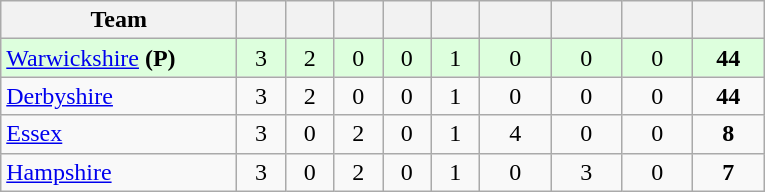<table class="wikitable" style="text-align:center">
<tr>
<th width="150">Team</th>
<th width="25"></th>
<th width="25"></th>
<th width="25"></th>
<th width="25"></th>
<th width="25"></th>
<th width="40"></th>
<th width="40"></th>
<th width="40"></th>
<th width="40"></th>
</tr>
<tr style="background:#dfd">
<td style="text-align:left"><a href='#'>Warwickshire</a> <strong>(P)</strong></td>
<td>3</td>
<td>2</td>
<td>0</td>
<td>0</td>
<td>1</td>
<td>0</td>
<td>0</td>
<td>0</td>
<td><strong>44</strong></td>
</tr>
<tr>
<td style="text-align:left"><a href='#'>Derbyshire</a></td>
<td>3</td>
<td>2</td>
<td>0</td>
<td>0</td>
<td>1</td>
<td>0</td>
<td>0</td>
<td>0</td>
<td><strong>44</strong></td>
</tr>
<tr>
<td style="text-align:left"><a href='#'>Essex</a></td>
<td>3</td>
<td>0</td>
<td>2</td>
<td>0</td>
<td>1</td>
<td>4</td>
<td>0</td>
<td>0</td>
<td><strong>8</strong></td>
</tr>
<tr>
<td style="text-align:left"><a href='#'>Hampshire</a></td>
<td>3</td>
<td>0</td>
<td>2</td>
<td>0</td>
<td>1</td>
<td>0</td>
<td>3</td>
<td>0</td>
<td><strong>7</strong></td>
</tr>
</table>
